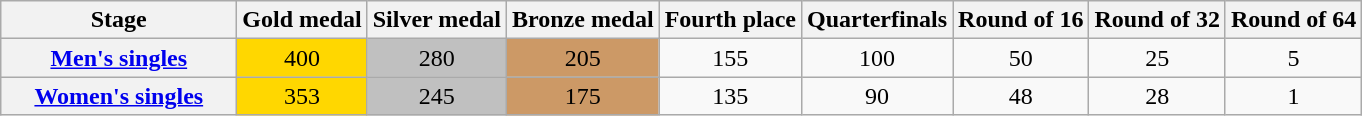<table class="wikitable" style="text-align:center;">
<tr>
<th width="150">Stage</th>
<th>Gold medal</th>
<th>Silver medal</th>
<th>Bronze medal</th>
<th>Fourth place</th>
<th>Quarterfinals</th>
<th>Round of 16</th>
<th>Round of 32</th>
<th>Round of 64</th>
</tr>
<tr>
<th width="150"><a href='#'>Men's singles</a></th>
<td style="background:Gold;">400</td>
<td style="background:Silver;">280</td>
<td style="background:#c96;">205</td>
<td>155</td>
<td>100</td>
<td>50</td>
<td>25</td>
<td>5</td>
</tr>
<tr>
<th width="150"><a href='#'>Women's singles</a></th>
<td style="background:Gold;">353</td>
<td style="background:Silver;">245</td>
<td style="background:#c96;">175</td>
<td>135</td>
<td>90</td>
<td>48</td>
<td>28</td>
<td>1</td>
</tr>
</table>
